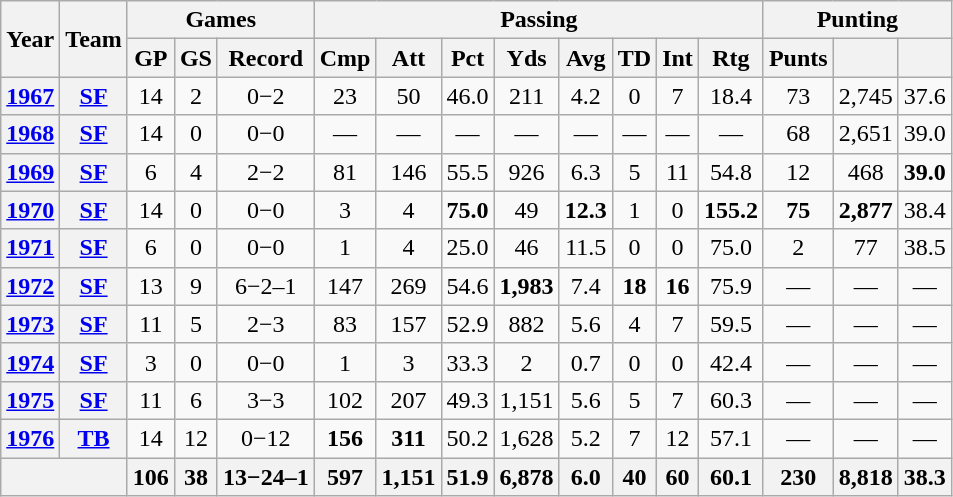<table class="wikitable" style="text-align:center;">
<tr>
<th rowspan="2">Year</th>
<th rowspan="2">Team</th>
<th colspan="3">Games</th>
<th colspan="8">Passing</th>
<th colspan="3">Punting</th>
</tr>
<tr>
<th>GP</th>
<th>GS</th>
<th>Record</th>
<th>Cmp</th>
<th>Att</th>
<th>Pct</th>
<th>Yds</th>
<th>Avg</th>
<th>TD</th>
<th>Int</th>
<th>Rtg</th>
<th>Punts</th>
<th></th>
<th></th>
</tr>
<tr>
<th><a href='#'>1967</a></th>
<th><a href='#'>SF</a></th>
<td>14</td>
<td>2</td>
<td>0−2</td>
<td>23</td>
<td>50</td>
<td>46.0</td>
<td>211</td>
<td>4.2</td>
<td>0</td>
<td>7</td>
<td>18.4</td>
<td>73</td>
<td>2,745</td>
<td>37.6</td>
</tr>
<tr>
<th><a href='#'>1968</a></th>
<th><a href='#'>SF</a></th>
<td>14</td>
<td>0</td>
<td>0−0</td>
<td>—</td>
<td>—</td>
<td>—</td>
<td>—</td>
<td>—</td>
<td>—</td>
<td>—</td>
<td>—</td>
<td>68</td>
<td>2,651</td>
<td>39.0</td>
</tr>
<tr>
<th><a href='#'>1969</a></th>
<th><a href='#'>SF</a></th>
<td>6</td>
<td>4</td>
<td>2−2</td>
<td>81</td>
<td>146</td>
<td>55.5</td>
<td>926</td>
<td>6.3</td>
<td>5</td>
<td>11</td>
<td>54.8</td>
<td>12</td>
<td>468</td>
<td><strong>39.0</strong></td>
</tr>
<tr>
<th><a href='#'>1970</a></th>
<th><a href='#'>SF</a></th>
<td>14</td>
<td>0</td>
<td>0−0</td>
<td>3</td>
<td>4</td>
<td><strong>75.0</strong></td>
<td>49</td>
<td><strong>12.3</strong></td>
<td>1</td>
<td>0</td>
<td><strong>155.2</strong></td>
<td><strong>75</strong></td>
<td><strong>2,877</strong></td>
<td>38.4</td>
</tr>
<tr>
<th><a href='#'>1971</a></th>
<th><a href='#'>SF</a></th>
<td>6</td>
<td>0</td>
<td>0−0</td>
<td>1</td>
<td>4</td>
<td>25.0</td>
<td>46</td>
<td>11.5</td>
<td>0</td>
<td>0</td>
<td>75.0</td>
<td>2</td>
<td>77</td>
<td>38.5</td>
</tr>
<tr>
<th><a href='#'>1972</a></th>
<th><a href='#'>SF</a></th>
<td>13</td>
<td>9</td>
<td>6−2–1</td>
<td>147</td>
<td>269</td>
<td>54.6</td>
<td><strong>1,983</strong></td>
<td>7.4</td>
<td><strong>18</strong></td>
<td><strong>16</strong></td>
<td>75.9</td>
<td>—</td>
<td>—</td>
<td>—</td>
</tr>
<tr>
<th><a href='#'>1973</a></th>
<th><a href='#'>SF</a></th>
<td>11</td>
<td>5</td>
<td>2−3</td>
<td>83</td>
<td>157</td>
<td>52.9</td>
<td>882</td>
<td>5.6</td>
<td>4</td>
<td>7</td>
<td>59.5</td>
<td>—</td>
<td>—</td>
<td>—</td>
</tr>
<tr>
<th><a href='#'>1974</a></th>
<th><a href='#'>SF</a></th>
<td>3</td>
<td>0</td>
<td>0−0</td>
<td>1</td>
<td>3</td>
<td>33.3</td>
<td>2</td>
<td>0.7</td>
<td>0</td>
<td>0</td>
<td>42.4</td>
<td>—</td>
<td>—</td>
<td>—</td>
</tr>
<tr>
<th><a href='#'>1975</a></th>
<th><a href='#'>SF</a></th>
<td>11</td>
<td>6</td>
<td>3−3</td>
<td>102</td>
<td>207</td>
<td>49.3</td>
<td>1,151</td>
<td>5.6</td>
<td>5</td>
<td>7</td>
<td>60.3</td>
<td>—</td>
<td>—</td>
<td>—</td>
</tr>
<tr>
<th><a href='#'>1976</a></th>
<th><a href='#'>TB</a></th>
<td>14</td>
<td>12</td>
<td>0−12</td>
<td><strong>156</strong></td>
<td><strong>311</strong></td>
<td>50.2</td>
<td>1,628</td>
<td>5.2</td>
<td>7</td>
<td>12</td>
<td>57.1</td>
<td>—</td>
<td>—</td>
<td>—</td>
</tr>
<tr>
<th colspan="2"></th>
<th>106</th>
<th>38</th>
<th>13−24–1</th>
<th>597</th>
<th>1,151</th>
<th>51.9</th>
<th>6,878</th>
<th>6.0</th>
<th>40</th>
<th>60</th>
<th>60.1</th>
<th>230</th>
<th>8,818</th>
<th>38.3</th>
</tr>
</table>
